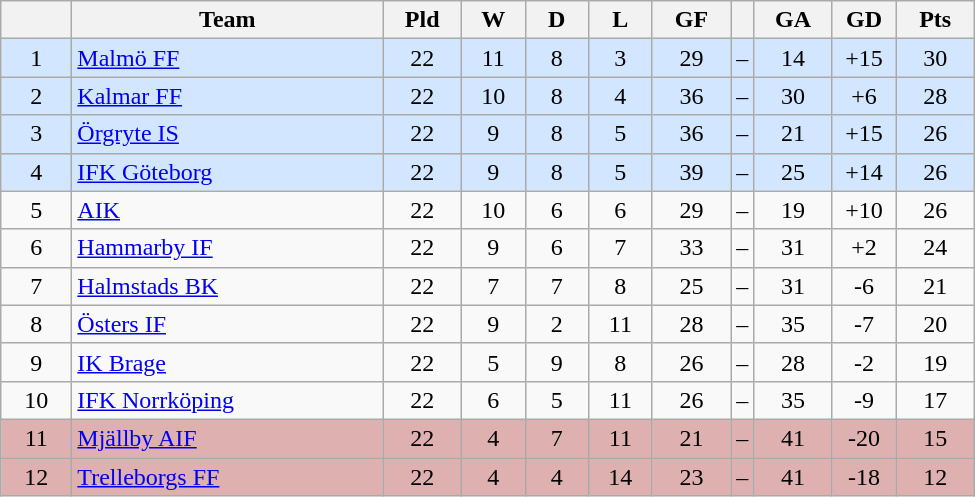<table class="wikitable" style="text-align: center">
<tr>
<th style="width: 40px;"></th>
<th style="width: 200px;">Team</th>
<th style="width: 45px;">Pld</th>
<th style="width: 35px;">W</th>
<th style="width: 35px;">D</th>
<th style="width: 35px;">L</th>
<th style="width: 45px;">GF</th>
<th></th>
<th style="width: 45px;">GA</th>
<th style="width: 35px;">GD</th>
<th style="width: 45px;">Pts</th>
</tr>
<tr style="background: #d2e6ff">
<td>1</td>
<td style="text-align: left;"><a href='#'>Malmö FF</a></td>
<td>22</td>
<td>11</td>
<td>8</td>
<td>3</td>
<td>29</td>
<td>–</td>
<td>14</td>
<td>+15</td>
<td>30</td>
</tr>
<tr style="background: #d2e6ff">
<td>2</td>
<td style="text-align: left;"><a href='#'>Kalmar FF</a></td>
<td>22</td>
<td>10</td>
<td>8</td>
<td>4</td>
<td>36</td>
<td>–</td>
<td>30</td>
<td>+6</td>
<td>28</td>
</tr>
<tr style="background: #d2e6ff">
<td>3</td>
<td style="text-align: left;"><a href='#'>Örgryte IS</a></td>
<td>22</td>
<td>9</td>
<td>8</td>
<td>5</td>
<td>36</td>
<td>–</td>
<td>21</td>
<td>+15</td>
<td>26</td>
</tr>
<tr style="background: #d2e6ff">
<td>4</td>
<td style="text-align: left;"><a href='#'>IFK Göteborg</a></td>
<td>22</td>
<td>9</td>
<td>8</td>
<td>5</td>
<td>39</td>
<td>–</td>
<td>25</td>
<td>+14</td>
<td>26</td>
</tr>
<tr>
<td>5</td>
<td style="text-align: left;"><a href='#'>AIK</a></td>
<td>22</td>
<td>10</td>
<td>6</td>
<td>6</td>
<td>29</td>
<td>–</td>
<td>19</td>
<td>+10</td>
<td>26</td>
</tr>
<tr>
<td>6</td>
<td style="text-align: left;"><a href='#'>Hammarby IF</a></td>
<td>22</td>
<td>9</td>
<td>6</td>
<td>7</td>
<td>33</td>
<td>–</td>
<td>31</td>
<td>+2</td>
<td>24</td>
</tr>
<tr>
<td>7</td>
<td style="text-align: left;"><a href='#'>Halmstads BK</a></td>
<td>22</td>
<td>7</td>
<td>7</td>
<td>8</td>
<td>25</td>
<td>–</td>
<td>31</td>
<td>-6</td>
<td>21</td>
</tr>
<tr>
<td>8</td>
<td style="text-align: left;"><a href='#'>Östers IF</a></td>
<td>22</td>
<td>9</td>
<td>2</td>
<td>11</td>
<td>28</td>
<td>–</td>
<td>35</td>
<td>-7</td>
<td>20</td>
</tr>
<tr>
<td>9</td>
<td style="text-align: left;"><a href='#'>IK Brage</a></td>
<td>22</td>
<td>5</td>
<td>9</td>
<td>8</td>
<td>26</td>
<td>–</td>
<td>28</td>
<td>-2</td>
<td>19</td>
</tr>
<tr>
<td>10</td>
<td style="text-align: left;"><a href='#'>IFK Norrköping</a></td>
<td>22</td>
<td>6</td>
<td>5</td>
<td>11</td>
<td>26</td>
<td>–</td>
<td>35</td>
<td>-9</td>
<td>17</td>
</tr>
<tr style="background: #deb0b0">
<td>11</td>
<td style="text-align: left;"><a href='#'>Mjällby AIF</a></td>
<td>22</td>
<td>4</td>
<td>7</td>
<td>11</td>
<td>21</td>
<td>–</td>
<td>41</td>
<td>-20</td>
<td>15</td>
</tr>
<tr style="background: #deb0b0">
<td>12</td>
<td style="text-align: left;"><a href='#'>Trelleborgs FF</a></td>
<td>22</td>
<td>4</td>
<td>4</td>
<td>14</td>
<td>23</td>
<td>–</td>
<td>41</td>
<td>-18</td>
<td>12</td>
</tr>
</table>
